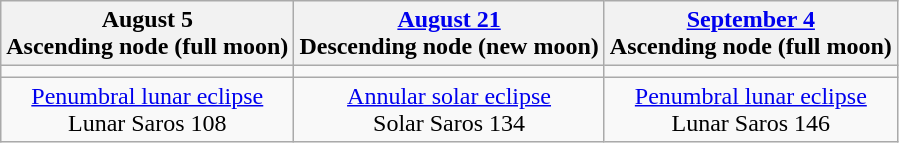<table class="wikitable">
<tr>
<th>August 5<br>Ascending node (full moon)</th>
<th><a href='#'>August 21</a><br>Descending node (new moon)</th>
<th><a href='#'>September 4</a><br>Ascending node (full moon)</th>
</tr>
<tr>
<td></td>
<td></td>
<td></td>
</tr>
<tr align=center>
<td><a href='#'>Penumbral lunar eclipse</a><br>Lunar Saros 108</td>
<td><a href='#'>Annular solar eclipse</a><br>Solar Saros 134</td>
<td><a href='#'>Penumbral lunar eclipse</a><br>Lunar Saros 146</td>
</tr>
</table>
